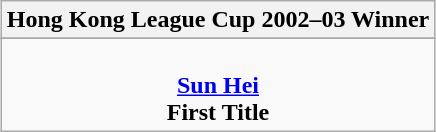<table class="wikitable" style="text-align: center; margin: 0 auto;">
<tr>
<th>Hong Kong League Cup 2002–03 Winner</th>
</tr>
<tr>
</tr>
<tr>
<td><br><strong><a href='#'>Sun Hei</a></strong><br><strong>First Title</strong></td>
</tr>
</table>
